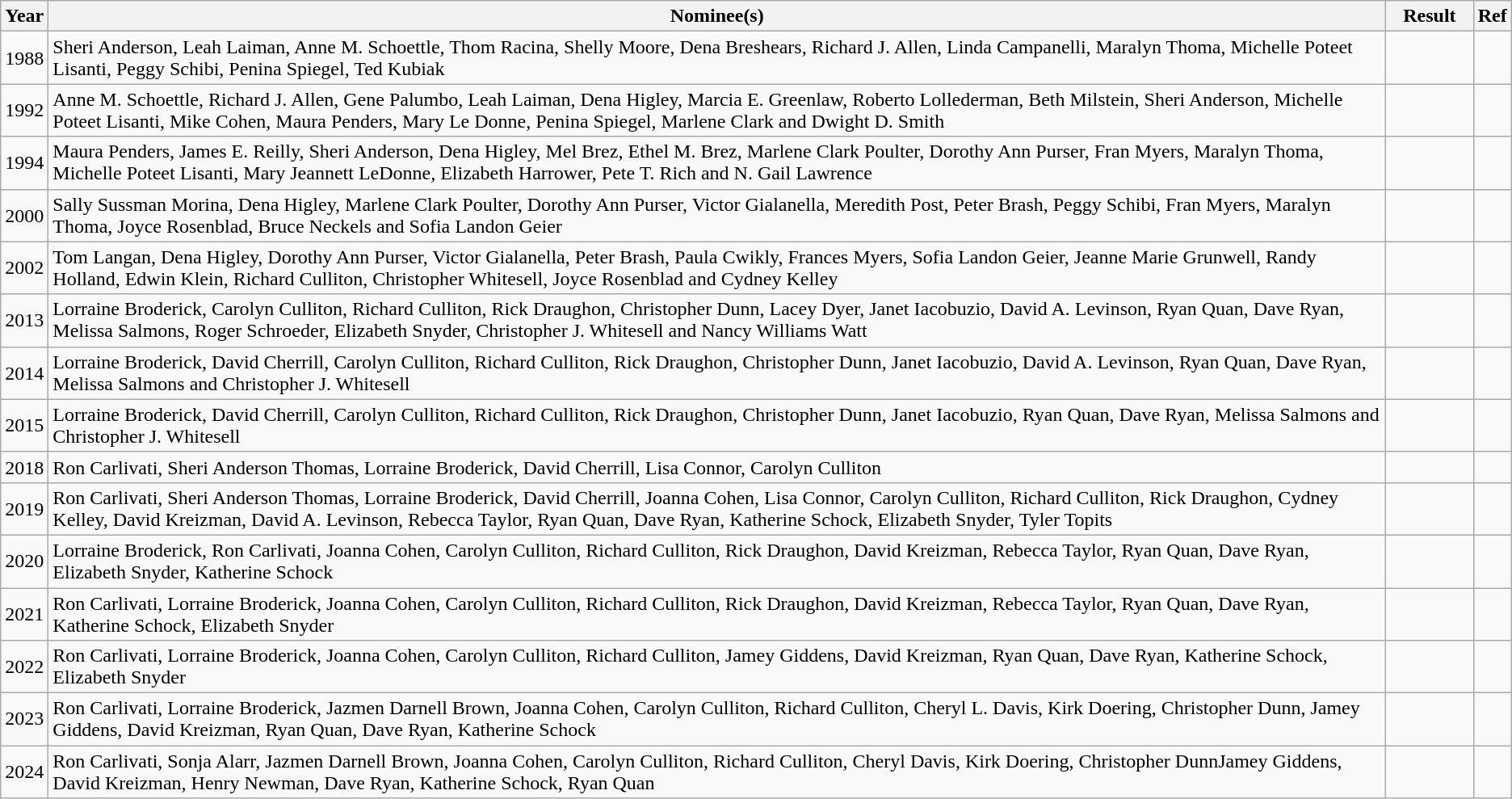<table class="wikitable">
<tr>
<th>Year</th>
<th>Nominee(s)</th>
<th width="65">Result</th>
<th>Ref</th>
</tr>
<tr>
<td>1988</td>
<td>Sheri Anderson, Leah Laiman, Anne M. Schoettle, Thom Racina, Shelly Moore, Dena Breshears, Richard J. Allen, Linda Campanelli, Maralyn Thoma, Michelle Poteet Lisanti, Peggy Schibi, Penina Spiegel, Ted Kubiak</td>
<td></td>
<td></td>
</tr>
<tr>
<td>1992</td>
<td>Anne M. Schoettle, Richard J. Allen, Gene Palumbo, Leah Laiman, Dena Higley, Marcia E. Greenlaw, Roberto Lollederman, Beth Milstein, Sheri Anderson, Michelle Poteet Lisanti, Mike Cohen, Maura Penders, Mary Le Donne, Penina Spiegel, Marlene Clark and Dwight D. Smith</td>
<td></td>
<td></td>
</tr>
<tr>
<td>1994</td>
<td>Maura Penders, James E. Reilly, Sheri Anderson, Dena Higley, Mel Brez, Ethel M. Brez, Marlene Clark Poulter, Dorothy Ann Purser, Fran Myers, Maralyn Thoma, Michelle Poteet Lisanti, Mary Jeannett LeDonne, Elizabeth Harrower, Pete T. Rich and N. Gail Lawrence</td>
<td></td>
<td></td>
</tr>
<tr>
<td>2000</td>
<td>Sally Sussman Morina, Dena Higley, Marlene Clark Poulter, Dorothy Ann Purser, Victor Gialanella, Meredith Post, Peter Brash, Peggy Schibi, Fran Myers, Maralyn Thoma, Joyce Rosenblad, Bruce Neckels and Sofia Landon Geier</td>
<td></td>
<td></td>
</tr>
<tr>
<td>2002</td>
<td>Tom Langan, Dena Higley, Dorothy Ann Purser, Victor Gialanella, Peter Brash, Paula Cwikly, Frances Myers, Sofia Landon Geier, Jeanne Marie Grunwell, Randy Holland, Edwin Klein, Richard Culliton, Christopher Whitesell, Joyce Rosenblad and Cydney Kelley</td>
<td></td>
<td></td>
</tr>
<tr>
<td>2013</td>
<td>Lorraine Broderick, Carolyn Culliton, Richard Culliton, Rick Draughon, Christopher Dunn, Lacey Dyer, Janet Iacobuzio, David A. Levinson, Ryan Quan, Dave Ryan, Melissa Salmons, Roger Schroeder, Elizabeth Snyder, Christopher J. Whitesell and Nancy Williams Watt</td>
<td></td>
<td></td>
</tr>
<tr>
<td>2014</td>
<td>Lorraine Broderick, David Cherrill, Carolyn Culliton, Richard Culliton, Rick Draughon, Christopher Dunn, Janet Iacobuzio, David A. Levinson, Ryan Quan, Dave Ryan, Melissa Salmons and Christopher J. Whitesell</td>
<td></td>
<td></td>
</tr>
<tr>
<td>2015</td>
<td>Lorraine Broderick, David Cherrill, Carolyn Culliton, Richard Culliton, Rick Draughon, Christopher Dunn, Janet Iacobuzio, Ryan Quan, Dave Ryan, Melissa Salmons and Christopher J. Whitesell</td>
<td></td>
<td></td>
</tr>
<tr>
<td>2018</td>
<td>Ron Carlivati, Sheri Anderson Thomas, Lorraine Broderick, David Cherrill, Lisa Connor, Carolyn Culliton</td>
<td></td>
<td></td>
</tr>
<tr>
<td>2019</td>
<td>Ron Carlivati, Sheri Anderson Thomas, Lorraine Broderick, David Cherrill, Joanna Cohen, Lisa Connor, Carolyn Culliton, Richard Culliton, Rick Draughon, Cydney Kelley, David Kreizman, David A. Levinson, Rebecca Taylor, Ryan Quan, Dave Ryan, Katherine Schock, Elizabeth Snyder, Tyler Topits</td>
<td></td>
<td></td>
</tr>
<tr>
<td>2020</td>
<td>Lorraine Broderick, Ron Carlivati, Joanna Cohen, Carolyn Culliton, Richard Culliton, Rick Draughon, David Kreizman, Rebecca Taylor, Ryan Quan, Dave Ryan, Elizabeth Snyder, Katherine Schock</td>
<td></td>
<td></td>
</tr>
<tr>
<td>2021</td>
<td>Ron Carlivati, Lorraine Broderick, Joanna Cohen, Carolyn Culliton, Richard Culliton, Rick Draughon, David Kreizman, Rebecca Taylor, Ryan Quan, Dave Ryan, Katherine Schock, Elizabeth Snyder</td>
<td></td>
<td></td>
</tr>
<tr>
<td>2022</td>
<td>Ron Carlivati, Lorraine Broderick, Joanna Cohen, Carolyn Culliton, Richard Culliton, Jamey Giddens, David Kreizman, Ryan Quan, Dave Ryan, Katherine Schock, Elizabeth Snyder</td>
<td></td>
<td></td>
</tr>
<tr>
<td>2023</td>
<td>Ron Carlivati, Lorraine Broderick, Jazmen Darnell Brown, Joanna Cohen, Carolyn Culliton, Richard Culliton, Cheryl L. Davis, Kirk Doering, Christopher Dunn, Jamey Giddens, David Kreizman, Ryan Quan, Dave Ryan, Katherine Schock</td>
<td></td>
<td></td>
</tr>
<tr>
<td>2024</td>
<td>Ron Carlivati, Sonja Alarr, Jazmen Darnell Brown, Joanna Cohen, Carolyn Culliton, Richard Culliton, Cheryl Davis, Kirk Doering, Christopher DunnJamey Giddens, David Kreizman, Henry Newman, Dave Ryan, Katherine Schock, Ryan Quan</td>
<td></td>
<td></td>
</tr>
</table>
